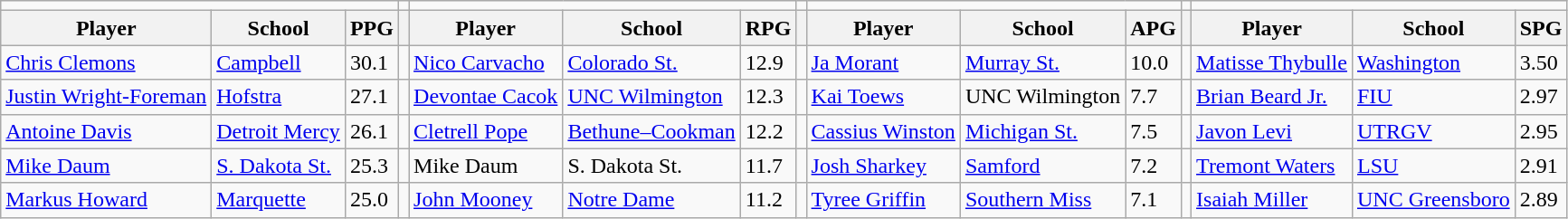<table class="wikitable" style="text-align: left;">
<tr>
<td colspan=3></td>
<td></td>
<td colspan=3></td>
<td></td>
<td colspan=3></td>
<td></td>
<td colspan=3></td>
</tr>
<tr>
<th>Player</th>
<th>School</th>
<th>PPG</th>
<th></th>
<th>Player</th>
<th>School</th>
<th>RPG</th>
<th></th>
<th>Player</th>
<th>School</th>
<th>APG</th>
<th></th>
<th>Player</th>
<th>School</th>
<th>SPG</th>
</tr>
<tr>
<td><a href='#'>Chris Clemons</a></td>
<td><a href='#'>Campbell</a></td>
<td>30.1</td>
<td></td>
<td><a href='#'>Nico Carvacho</a></td>
<td><a href='#'>Colorado St.</a></td>
<td>12.9</td>
<td></td>
<td><a href='#'>Ja Morant</a></td>
<td><a href='#'>Murray St.</a></td>
<td>10.0</td>
<td></td>
<td><a href='#'>Matisse Thybulle</a></td>
<td><a href='#'>Washington</a></td>
<td>3.50</td>
</tr>
<tr>
<td><a href='#'>Justin Wright-Foreman</a></td>
<td><a href='#'>Hofstra</a></td>
<td>27.1</td>
<td></td>
<td><a href='#'>Devontae Cacok</a></td>
<td><a href='#'>UNC Wilmington</a></td>
<td>12.3</td>
<td></td>
<td><a href='#'>Kai Toews</a></td>
<td>UNC Wilmington</td>
<td>7.7</td>
<td></td>
<td><a href='#'>Brian Beard Jr.</a></td>
<td><a href='#'>FIU</a></td>
<td>2.97</td>
</tr>
<tr>
<td><a href='#'>Antoine Davis</a></td>
<td><a href='#'>Detroit Mercy</a></td>
<td>26.1</td>
<td></td>
<td><a href='#'>Cletrell Pope</a></td>
<td><a href='#'>Bethune–Cookman</a></td>
<td>12.2</td>
<td></td>
<td><a href='#'>Cassius Winston</a></td>
<td><a href='#'>Michigan St.</a></td>
<td>7.5</td>
<td></td>
<td><a href='#'>Javon Levi</a></td>
<td><a href='#'>UTRGV</a></td>
<td>2.95</td>
</tr>
<tr>
<td><a href='#'>Mike Daum</a></td>
<td><a href='#'>S. Dakota St.</a></td>
<td>25.3</td>
<td></td>
<td>Mike Daum</td>
<td>S. Dakota St.</td>
<td>11.7</td>
<td></td>
<td><a href='#'>Josh Sharkey</a></td>
<td><a href='#'>Samford</a></td>
<td>7.2</td>
<td></td>
<td><a href='#'>Tremont Waters</a></td>
<td><a href='#'>LSU</a></td>
<td>2.91</td>
</tr>
<tr>
<td><a href='#'>Markus Howard</a></td>
<td><a href='#'>Marquette</a></td>
<td>25.0</td>
<td></td>
<td><a href='#'>John Mooney</a></td>
<td><a href='#'>Notre Dame</a></td>
<td>11.2</td>
<td></td>
<td><a href='#'>Tyree Griffin</a></td>
<td><a href='#'>Southern Miss</a></td>
<td>7.1</td>
<td></td>
<td><a href='#'>Isaiah Miller</a></td>
<td><a href='#'>UNC Greensboro</a></td>
<td>2.89</td>
</tr>
</table>
